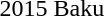<table>
<tr>
<td>2015 Baku<br></td>
<td></td>
<td></td>
<td></td>
</tr>
</table>
